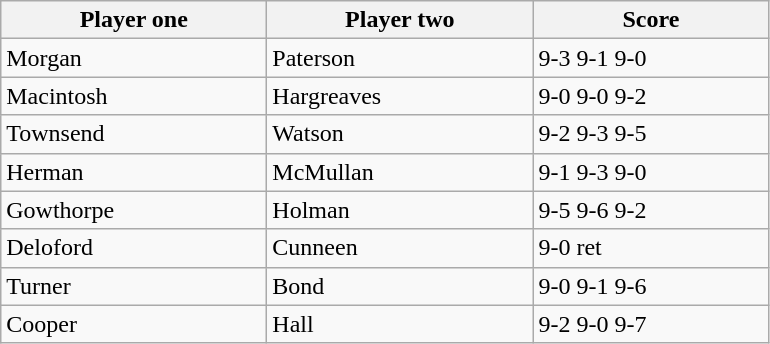<table class="wikitable">
<tr>
<th width=170>Player one</th>
<th width=170>Player two</th>
<th width=150>Score</th>
</tr>
<tr>
<td> Morgan</td>
<td> Paterson</td>
<td>9-3 9-1 9-0</td>
</tr>
<tr>
<td> Macintosh</td>
<td> Hargreaves</td>
<td>9-0 9-0 9-2</td>
</tr>
<tr>
<td> Townsend</td>
<td> Watson</td>
<td>9-2 9-3 9-5</td>
</tr>
<tr>
<td> Herman</td>
<td> McMullan</td>
<td>9-1 9-3 9-0</td>
</tr>
<tr>
<td> Gowthorpe</td>
<td> Holman</td>
<td>9-5 9-6 9-2</td>
</tr>
<tr>
<td> Deloford</td>
<td> Cunneen</td>
<td>9-0 ret</td>
</tr>
<tr>
<td> Turner</td>
<td> Bond</td>
<td>9-0 9-1 9-6</td>
</tr>
<tr>
<td> Cooper</td>
<td> Hall</td>
<td>9-2 9-0 9-7</td>
</tr>
</table>
